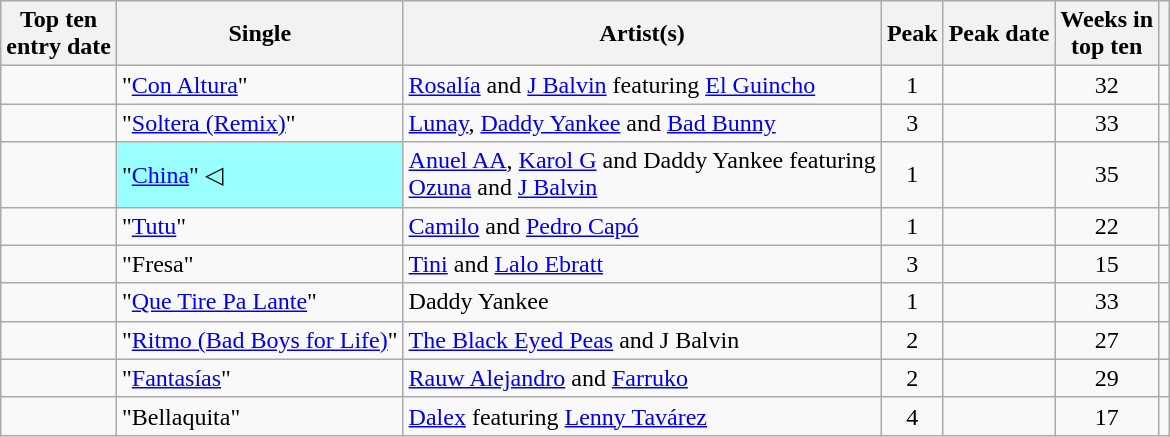<table class="wikitable sortable">
<tr>
<th>Top ten<br>entry date</th>
<th>Single</th>
<th>Artist(s)</th>
<th data-sort-type="number">Peak</th>
<th>Peak date</th>
<th data-sort-type="number">Weeks in<br>top ten</th>
<th></th>
</tr>
<tr>
<td></td>
<td>"<a href='#'>Con Altura</a>"</td>
<td><a href='#'>Rosalía</a> and <a href='#'>J Balvin</a> featuring <a href='#'>El Guincho</a></td>
<td style="text-align:center;">1</td>
<td></td>
<td style="text-align:center;">32</td>
<td style="text-align:center;"></td>
</tr>
<tr>
<td></td>
<td>"<a href='#'>Soltera (Remix)</a>"</td>
<td><a href='#'>Lunay</a>, <a href='#'>Daddy Yankee</a> and <a href='#'>Bad Bunny</a></td>
<td style="text-align:center;">3</td>
<td></td>
<td style="text-align:center;">33</td>
<td style="text-align:center;"></td>
</tr>
<tr>
<td></td>
<td style="background:#9ff;">"<a href='#'>China</a>" ◁</td>
<td><a href='#'>Anuel AA</a>, <a href='#'>Karol G</a> and Daddy Yankee featuring<br><a href='#'>Ozuna</a> and <a href='#'>J Balvin</a></td>
<td style="text-align:center;">1</td>
<td></td>
<td style="text-align:center;">35</td>
<td style="text-align:center;"></td>
</tr>
<tr>
<td></td>
<td>"<a href='#'>Tutu</a>"</td>
<td><a href='#'>Camilo</a> and <a href='#'>Pedro Capó</a></td>
<td style="text-align:center;">1</td>
<td></td>
<td style="text-align:center;">22</td>
<td style="text-align:center;"></td>
</tr>
<tr>
<td></td>
<td>"Fresa"</td>
<td><a href='#'>Tini</a> and <a href='#'>Lalo Ebratt</a></td>
<td style="text-align:center;">3</td>
<td></td>
<td style="text-align:center;">15</td>
<td style="text-align:center;"></td>
</tr>
<tr>
<td></td>
<td>"<a href='#'>Que Tire Pa Lante</a>"</td>
<td>Daddy Yankee</td>
<td style="text-align:center;">1</td>
<td></td>
<td style="text-align:center;">33</td>
<td style="text-align:center;"></td>
</tr>
<tr>
<td></td>
<td>"<a href='#'>Ritmo (Bad Boys for Life)</a>"</td>
<td><a href='#'>The Black Eyed Peas</a> and J Balvin</td>
<td style="text-align:center;">2</td>
<td></td>
<td style="text-align:center;">27</td>
<td style="text-align:center;"></td>
</tr>
<tr>
<td></td>
<td>"<a href='#'>Fantasías</a>"</td>
<td><a href='#'>Rauw Alejandro</a> and <a href='#'>Farruko</a></td>
<td style="text-align:center;">2</td>
<td></td>
<td style="text-align:center;">29</td>
<td style="text-align:center;"></td>
</tr>
<tr>
<td></td>
<td>"Bellaquita"</td>
<td><a href='#'>Dalex</a> featuring <a href='#'>Lenny Tavárez</a></td>
<td style="text-align:center;">4</td>
<td></td>
<td style="text-align:center;">17</td>
<td style="text-align:center;"></td>
</tr>
</table>
